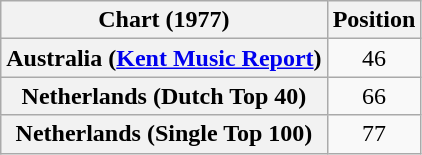<table class="wikitable plainrowheaders" style="text-align:center">
<tr>
<th scope="col">Chart (1977)</th>
<th scope="col">Position</th>
</tr>
<tr>
<th scope="row">Australia (<a href='#'>Kent Music Report</a>)</th>
<td>46</td>
</tr>
<tr>
<th scope="row">Netherlands (Dutch Top 40)</th>
<td>66</td>
</tr>
<tr>
<th scope="row">Netherlands (Single Top 100)</th>
<td>77</td>
</tr>
</table>
